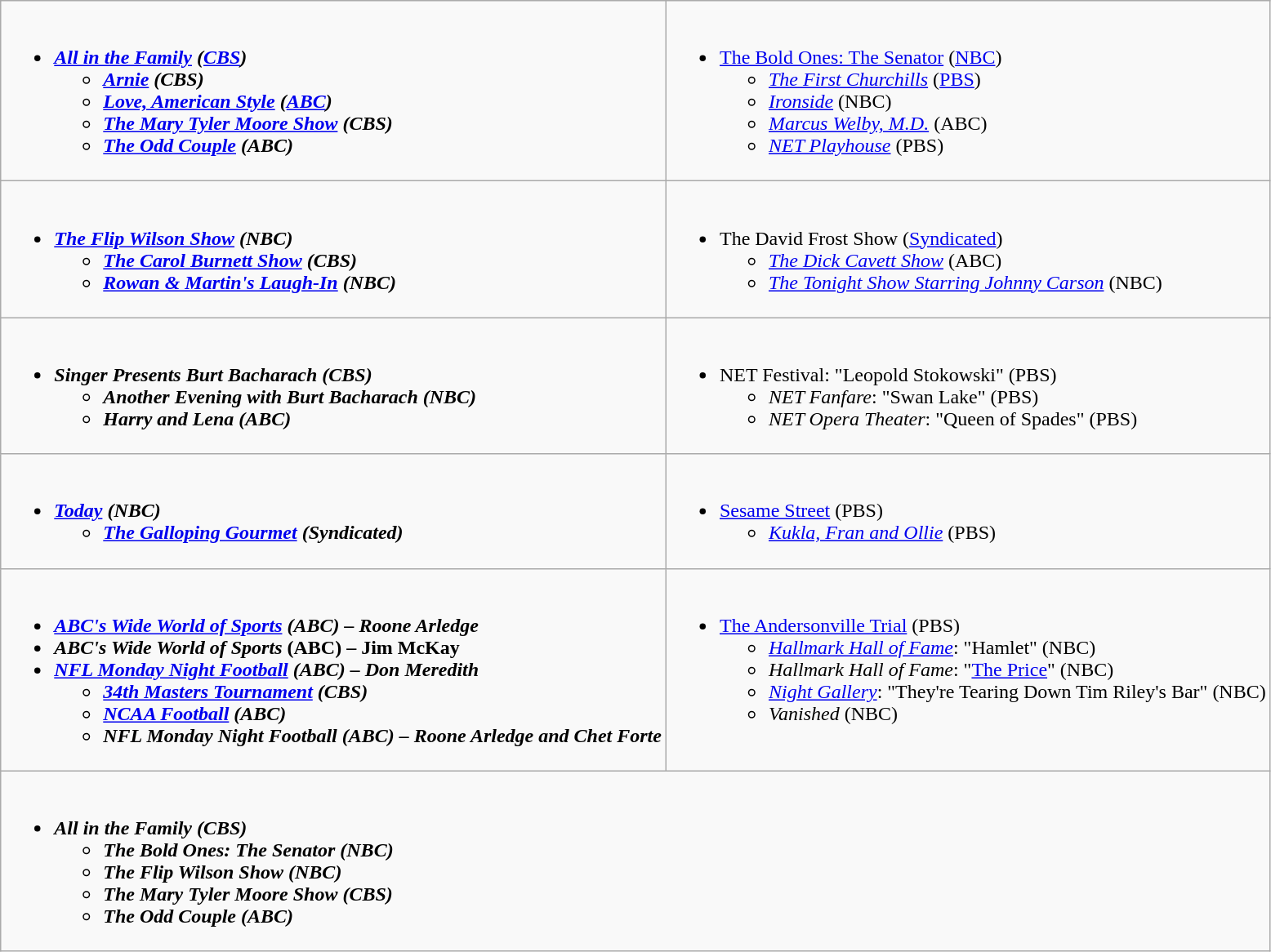<table class="wikitable">
<tr>
<td style="vertical-align:top;"><br><ul><li><strong><em><a href='#'>All in the Family</a> <em>(<a href='#'>CBS</a>)<strong><ul><li></em><a href='#'>Arnie</a><em> (CBS)</li><li></em><a href='#'>Love, American Style</a><em> (<a href='#'>ABC</a>)</li><li></em><a href='#'>The Mary Tyler Moore Show</a><em> (CBS)</li><li></em><a href='#'>The Odd Couple</a><em> (ABC)</li></ul></li></ul></td>
<td style="vertical-align:top;"><br><ul><li></em></strong><a href='#'>The Bold Ones: The Senator</a></em> (<a href='#'>NBC</a>)</strong><ul><li><em><a href='#'>The First Churchills</a></em> (<a href='#'>PBS</a>)</li><li><em><a href='#'>Ironside</a></em> (NBC)</li><li><em><a href='#'>Marcus Welby, M.D.</a></em> (ABC)</li><li><em><a href='#'>NET Playhouse</a></em> (PBS)</li></ul></li></ul></td>
</tr>
<tr>
<td style="vertical-align:top;"><br><ul><li><strong><em><a href='#'>The Flip Wilson Show</a><em> (NBC)<strong><ul><li></em><a href='#'>The Carol Burnett Show</a><em> (CBS)</li><li></em><a href='#'>Rowan & Martin's Laugh-In</a><em> (NBC)</li></ul></li></ul></td>
<td style="vertical-align:top;"><br><ul><li></em></strong>The David Frost Show</em> (<a href='#'>Syndicated</a>)</strong><ul><li><em><a href='#'>The Dick Cavett Show</a></em> (ABC)</li><li><em><a href='#'>The Tonight Show Starring Johnny Carson</a></em> (NBC)</li></ul></li></ul></td>
</tr>
<tr>
<td style="vertical-align:top;"><br><ul><li><strong><em>Singer Presents Burt Bacharach<em> (CBS)<strong><ul><li></em>Another Evening with Burt Bacharach<em> (NBC)</li><li></em>Harry and Lena<em> (ABC)</li></ul></li></ul></td>
<td style="vertical-align:top;"><br><ul><li></em></strong>NET Festival</em>: "Leopold Stokowski" (PBS)</strong><ul><li><em>NET Fanfare</em>: "Swan Lake" (PBS)</li><li><em>NET Opera Theater</em>: "Queen of Spades" (PBS)</li></ul></li></ul></td>
</tr>
<tr>
<td style="vertical-align:top;"><br><ul><li><strong><em><a href='#'>Today</a><em> (NBC)<strong><ul><li></em><a href='#'>The Galloping Gourmet</a><em> (Syndicated)</li></ul></li></ul></td>
<td style="vertical-align:top;"><br><ul><li></em></strong><a href='#'>Sesame Street</a></em> (PBS)</strong><ul><li><em><a href='#'>Kukla, Fran and Ollie</a></em> (PBS)</li></ul></li></ul></td>
</tr>
<tr>
<td style="vertical-align:top;"><br><ul><li><strong><em><a href='#'>ABC's Wide World of Sports</a><em> (ABC) – Roone Arledge<strong></li><li></em></strong>ABC's Wide World of Sports</em> (ABC) – Jim McKay</strong></li><li><strong><em><a href='#'>NFL Monday Night Football</a><em> (ABC) – Don Meredith<strong><ul><li></em><a href='#'>34th Masters Tournament</a><em> (CBS)</li><li></em><a href='#'>NCAA Football</a><em> (ABC)</li><li></em>NFL Monday Night Football<em> (ABC) – Roone Arledge and Chet Forte</li></ul></li></ul></td>
<td style="vertical-align:top;"><br><ul><li></em></strong><a href='#'>The Andersonville Trial</a></em> (PBS)</strong><ul><li><em><a href='#'>Hallmark Hall of Fame</a></em>: "Hamlet" (NBC)</li><li><em>Hallmark Hall of Fame</em>: "<a href='#'>The Price</a>" (NBC)</li><li><em><a href='#'>Night Gallery</a></em>: "They're Tearing Down Tim Riley's Bar" (NBC)</li><li><em>Vanished</em> (NBC)</li></ul></li></ul></td>
</tr>
<tr>
<td style="vertical-align:top;" colspan="2"><br><ul><li><strong><em>All in the Family<em> (CBS)<strong><ul><li></em>The Bold Ones: The Senator<em> (NBC)</li><li></em>The Flip Wilson Show<em> (NBC)</li><li></em>The Mary Tyler Moore Show<em> (CBS)</li><li></em>The Odd Couple<em> (ABC)</li></ul></li></ul></td>
</tr>
</table>
